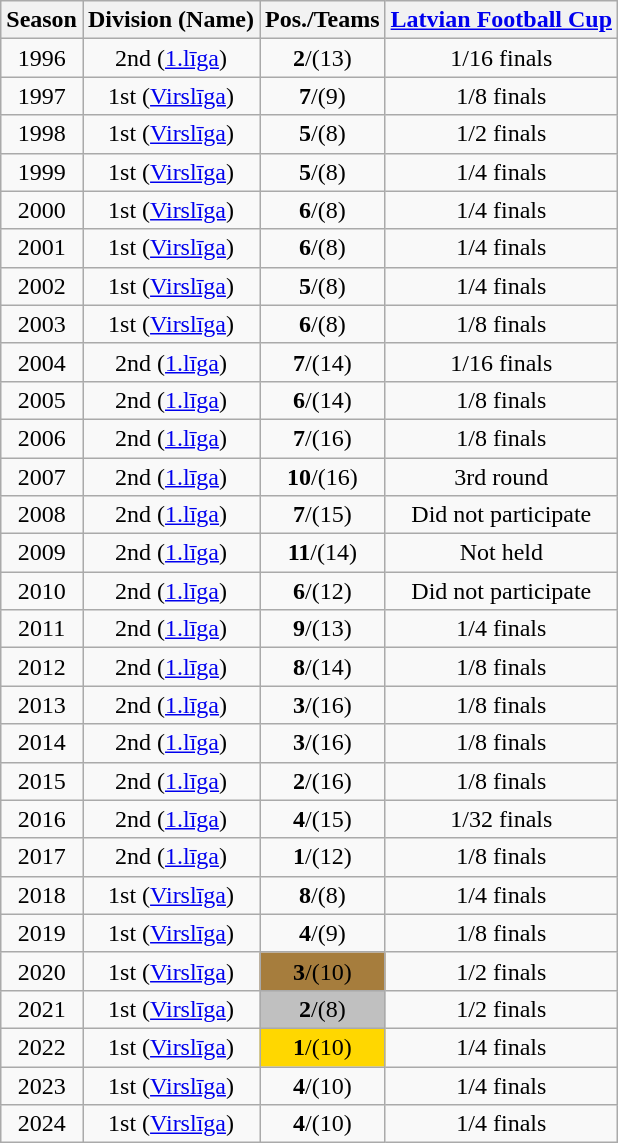<table class="wikitable">
<tr>
<th>Season</th>
<th>Division (Name)</th>
<th>Pos./Teams</th>
<th><a href='#'>Latvian Football Cup</a></th>
</tr>
<tr>
<td align=center>1996</td>
<td align=center>2nd (<a href='#'>1.līga</a>)</td>
<td align=center><strong>2</strong>/(13)</td>
<td align=center>1/16 finals</td>
</tr>
<tr>
<td align=center>1997</td>
<td align=center>1st (<a href='#'>Virslīga</a>)</td>
<td align=center><strong>7</strong>/(9)</td>
<td align=center>1/8 finals</td>
</tr>
<tr>
<td align=center>1998</td>
<td align=center>1st (<a href='#'>Virslīga</a>)</td>
<td align=center><strong>5</strong>/(8)</td>
<td align=center>1/2 finals</td>
</tr>
<tr>
<td align=center>1999</td>
<td align=center>1st (<a href='#'>Virslīga</a>)</td>
<td align=center><strong>5</strong>/(8)</td>
<td align=center>1/4 finals</td>
</tr>
<tr>
<td align=center>2000</td>
<td align=center>1st (<a href='#'>Virslīga</a>)</td>
<td align=center><strong>6</strong>/(8)</td>
<td align=center>1/4 finals</td>
</tr>
<tr>
<td align=center>2001</td>
<td align=center>1st (<a href='#'>Virslīga</a>)</td>
<td align=center><strong>6</strong>/(8)</td>
<td align=center>1/4 finals</td>
</tr>
<tr>
<td align=center>2002</td>
<td align=center>1st (<a href='#'>Virslīga</a>)</td>
<td align=center><strong>5</strong>/(8)</td>
<td align=center>1/4 finals</td>
</tr>
<tr>
<td align=center>2003</td>
<td align=center>1st (<a href='#'>Virslīga</a>)</td>
<td align=center><strong>6</strong>/(8)</td>
<td align=center>1/8 finals</td>
</tr>
<tr>
<td align=center>2004</td>
<td align=center>2nd (<a href='#'>1.līga</a>)</td>
<td align=center><strong>7</strong>/(14)</td>
<td align=center>1/16 finals</td>
</tr>
<tr>
<td align=center>2005</td>
<td align=center>2nd (<a href='#'>1.līga</a>)</td>
<td align=center><strong>6</strong>/(14)</td>
<td align=center>1/8 finals</td>
</tr>
<tr>
<td align=center>2006</td>
<td align=center>2nd (<a href='#'>1.līga</a>)</td>
<td align=center><strong>7</strong>/(16)</td>
<td align=center>1/8 finals</td>
</tr>
<tr>
<td align=center>2007</td>
<td align=center>2nd (<a href='#'>1.līga</a>)</td>
<td align=center><strong>10</strong>/(16)</td>
<td align=center>3rd round</td>
</tr>
<tr>
<td align=center>2008</td>
<td align=center>2nd (<a href='#'>1.līga</a>)</td>
<td align=center><strong>7</strong>/(15)</td>
<td align=center>Did not participate</td>
</tr>
<tr>
<td align=center>2009</td>
<td align=center>2nd (<a href='#'>1.līga</a>)</td>
<td align=center><strong>11</strong>/(14)</td>
<td align=center>Not held</td>
</tr>
<tr>
<td align=center>2010</td>
<td align=center>2nd (<a href='#'>1.līga</a>)</td>
<td align=center bgcolor=><strong>6</strong>/(12)</td>
<td align=center>Did not participate</td>
</tr>
<tr>
<td align=center>2011</td>
<td align=center>2nd (<a href='#'>1.līga</a>)</td>
<td align=center bgcolor=><strong>9</strong>/(13)</td>
<td align=center>1/4 finals</td>
</tr>
<tr>
<td align=center>2012</td>
<td align=center>2nd (<a href='#'>1.līga</a>)</td>
<td align=center bgcolor=><strong>8</strong>/(14)</td>
<td align=center>1/8 finals</td>
</tr>
<tr>
<td align=center>2013</td>
<td align=center>2nd (<a href='#'>1.līga</a>)</td>
<td align=center bgcolor=><strong>3</strong>/(16)</td>
<td align=center>1/8 finals</td>
</tr>
<tr>
<td align=center>2014</td>
<td align=center>2nd (<a href='#'>1.līga</a>)</td>
<td align=center bgcolor=><strong>3</strong>/(16)</td>
<td align=center>1/8 finals</td>
</tr>
<tr>
<td align=center>2015</td>
<td align=center>2nd (<a href='#'>1.līga</a>)</td>
<td align=center bgcolor=><strong>2</strong>/(16)</td>
<td align=center>1/8 finals</td>
</tr>
<tr>
<td align=center>2016</td>
<td align=center>2nd (<a href='#'>1.līga</a>)</td>
<td align=center bgcolor=><strong>4</strong>/(15)</td>
<td align=center>1/32 finals</td>
</tr>
<tr>
<td align=center>2017</td>
<td align=center>2nd (<a href='#'>1.līga</a>)</td>
<td align=center bgcolor=><strong>1</strong>/(12)</td>
<td align=center>1/8 finals</td>
</tr>
<tr>
<td align=center>2018</td>
<td align=center>1st (<a href='#'>Virslīga</a>)</td>
<td align=center bgcolor=><strong>8</strong>/(8)</td>
<td align=center>1/4 finals</td>
</tr>
<tr>
<td align=center>2019</td>
<td align=center>1st (<a href='#'>Virslīga</a>)</td>
<td align=center bgcolor=><strong>4</strong>/(9)</td>
<td align=center>1/8 finals</td>
</tr>
<tr>
<td align=center>2020</td>
<td align=center>1st (<a href='#'>Virslīga</a>)</td>
<td align=center  bgcolor=#A67D3D><strong>3</strong>/(10)</td>
<td align=center>1/2 finals</td>
</tr>
<tr>
<td align=center>2021</td>
<td align=center>1st (<a href='#'>Virslīga</a>)</td>
<td align=center  bgcolor=silver><strong>2</strong>/(8)</td>
<td align=center>1/2 finals</td>
</tr>
<tr>
<td align=center>2022</td>
<td align=center>1st (<a href='#'>Virslīga</a>)</td>
<td align=center  bgcolor=gold><strong>1</strong>/(10)</td>
<td align=center>1/4 finals</td>
</tr>
<tr>
<td align=center>2023</td>
<td align=center>1st (<a href='#'>Virslīga</a>)</td>
<td align=center bgcolor=><strong>4</strong>/(10)</td>
<td align=center>1/4 finals</td>
</tr>
<tr>
<td align=center>2024</td>
<td align=center>1st (<a href='#'>Virslīga</a>)</td>
<td align=center bgcolor=><strong>4</strong>/(10)</td>
<td align=center>1/4 finals</td>
</tr>
</table>
